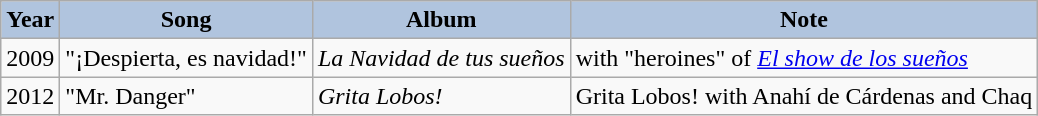<table class="wikitable">
<tr>
<th style="background:#B0C4DE;">Year</th>
<th style="background:#B0C4DE;">Song</th>
<th style="background:#B0C4DE;">Album</th>
<th style="background:#B0C4DE;">Note</th>
</tr>
<tr>
<td>2009</td>
<td>"¡Despierta, es navidad!"</td>
<td><em>La Navidad de tus sueños</em></td>
<td>with "heroines" of <em><a href='#'>El show de los sueños</a></em></td>
</tr>
<tr>
<td>2012</td>
<td>"Mr. Danger"</td>
<td><em>Grita Lobos!</em></td>
<td>Grita Lobos! with Anahí de Cárdenas and Chaq</td>
</tr>
</table>
